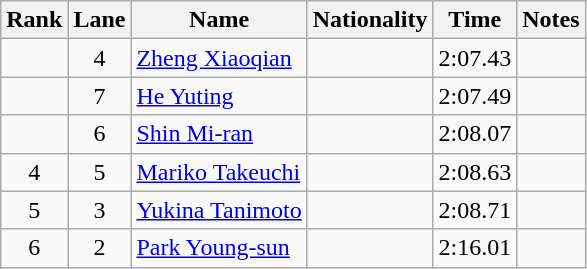<table class="wikitable sortable" style="text-align:center">
<tr>
<th>Rank</th>
<th>Lane</th>
<th>Name</th>
<th>Nationality</th>
<th>Time</th>
<th>Notes</th>
</tr>
<tr>
<td align=center></td>
<td>4</td>
<td align=left><a href='#'>Zheng Xiaoqian</a></td>
<td align=left></td>
<td>2:07.43</td>
<td></td>
</tr>
<tr>
<td align=center></td>
<td>7</td>
<td align=left><a href='#'>He Yuting</a></td>
<td align=left></td>
<td>2:07.49</td>
<td></td>
</tr>
<tr>
<td align=center></td>
<td>6</td>
<td align=left><a href='#'>Shin Mi-ran</a></td>
<td align=left></td>
<td>2:08.07</td>
<td></td>
</tr>
<tr>
<td align=center>4</td>
<td>5</td>
<td align=left><a href='#'>Mariko Takeuchi</a></td>
<td align=left></td>
<td>2:08.63</td>
<td></td>
</tr>
<tr>
<td align=center>5</td>
<td>3</td>
<td align=left><a href='#'>Yukina Tanimoto</a></td>
<td align=left></td>
<td>2:08.71</td>
<td></td>
</tr>
<tr>
<td align=center>6</td>
<td>2</td>
<td align=left><a href='#'>Park Young-sun</a></td>
<td align=left></td>
<td>2:16.01</td>
<td></td>
</tr>
</table>
